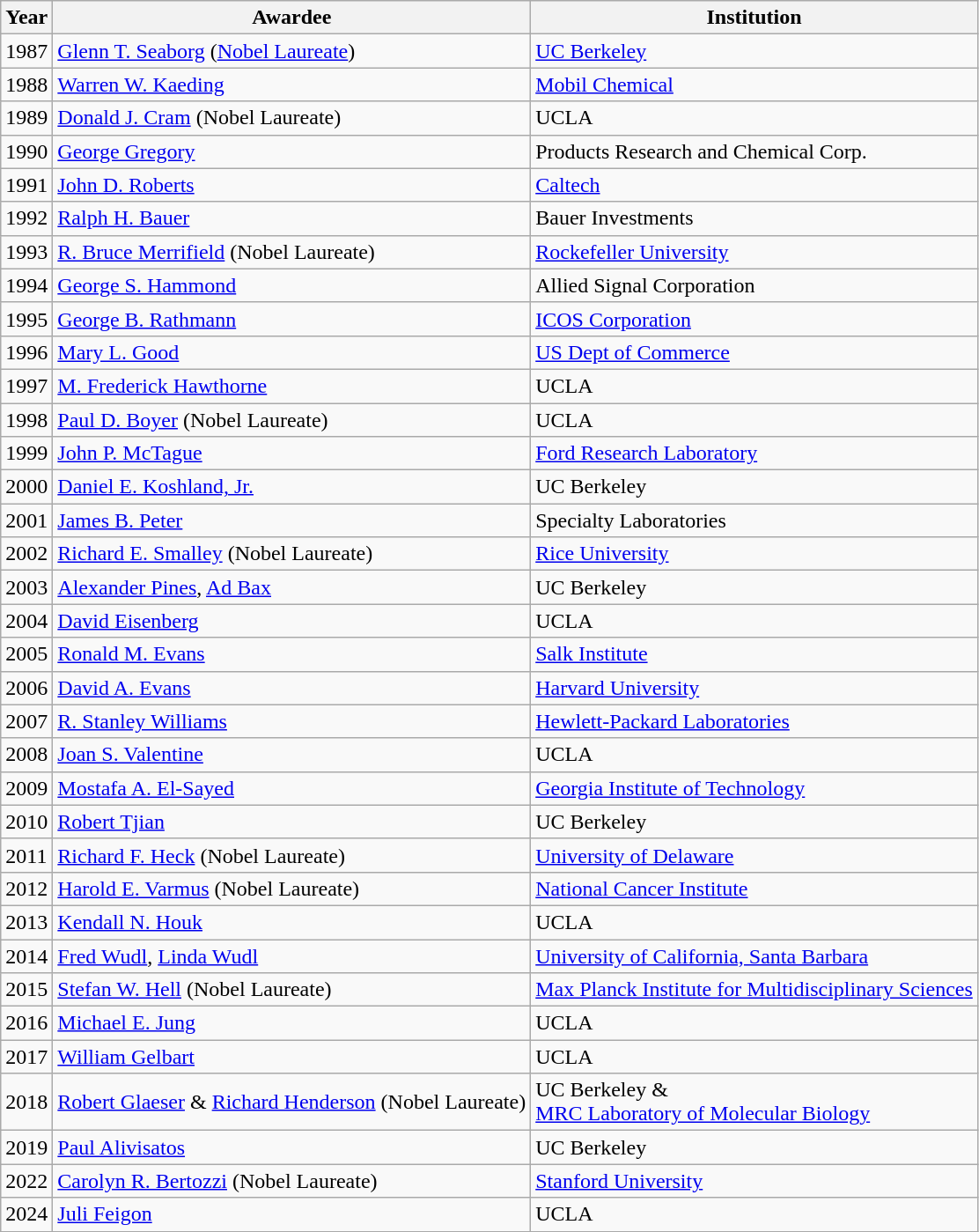<table class="wikitable sortable">
<tr>
<th>Year</th>
<th>Awardee</th>
<th>Institution</th>
</tr>
<tr>
<td>1987</td>
<td><a href='#'>Glenn T. Seaborg</a> (<a href='#'>Nobel Laureate</a>)</td>
<td><a href='#'>UC Berkeley</a></td>
</tr>
<tr>
<td>1988</td>
<td><a href='#'>Warren W. Kaeding</a></td>
<td><a href='#'>Mobil Chemical</a></td>
</tr>
<tr>
<td>1989</td>
<td><a href='#'>Donald J. Cram</a> (Nobel Laureate)</td>
<td>UCLA</td>
</tr>
<tr>
<td>1990</td>
<td><a href='#'>George Gregory</a></td>
<td>Products Research and Chemical Corp.</td>
</tr>
<tr>
<td>1991</td>
<td><a href='#'>John D. Roberts</a></td>
<td><a href='#'>Caltech</a></td>
</tr>
<tr>
<td>1992</td>
<td><a href='#'>Ralph H. Bauer</a></td>
<td>Bauer Investments</td>
</tr>
<tr>
<td>1993</td>
<td><a href='#'>R. Bruce Merrifield</a> (Nobel Laureate)</td>
<td><a href='#'>Rockefeller University</a></td>
</tr>
<tr>
<td>1994</td>
<td><a href='#'>George S. Hammond</a></td>
<td>Allied Signal Corporation</td>
</tr>
<tr>
<td>1995</td>
<td><a href='#'>George B. Rathmann</a></td>
<td><a href='#'>ICOS Corporation</a></td>
</tr>
<tr>
<td>1996</td>
<td><a href='#'>Mary L. Good</a></td>
<td><a href='#'>US Dept of Commerce</a></td>
</tr>
<tr>
<td>1997</td>
<td><a href='#'>M. Frederick Hawthorne</a></td>
<td>UCLA</td>
</tr>
<tr>
<td>1998</td>
<td><a href='#'>Paul D. Boyer</a> (Nobel Laureate)</td>
<td>UCLA</td>
</tr>
<tr>
<td>1999</td>
<td><a href='#'>John P. McTague</a></td>
<td><a href='#'>Ford Research Laboratory</a></td>
</tr>
<tr>
<td>2000</td>
<td><a href='#'>Daniel E. Koshland, Jr.</a></td>
<td>UC Berkeley</td>
</tr>
<tr>
<td>2001</td>
<td><a href='#'>James B. Peter</a></td>
<td>Specialty Laboratories</td>
</tr>
<tr>
<td>2002</td>
<td><a href='#'>Richard E. Smalley</a> (Nobel Laureate)</td>
<td><a href='#'>Rice University</a></td>
</tr>
<tr>
<td>2003</td>
<td><a href='#'>Alexander Pines</a>, <a href='#'>Ad Bax</a></td>
<td>UC Berkeley</td>
</tr>
<tr>
<td>2004</td>
<td><a href='#'>David Eisenberg</a></td>
<td>UCLA</td>
</tr>
<tr>
<td>2005</td>
<td><a href='#'>Ronald M. Evans</a></td>
<td><a href='#'>Salk Institute</a></td>
</tr>
<tr>
<td>2006</td>
<td><a href='#'>David A. Evans</a></td>
<td><a href='#'>Harvard University</a></td>
</tr>
<tr>
<td>2007</td>
<td><a href='#'>R. Stanley Williams</a></td>
<td><a href='#'>Hewlett-Packard Laboratories</a></td>
</tr>
<tr>
<td>2008</td>
<td><a href='#'>Joan S. Valentine</a></td>
<td>UCLA</td>
</tr>
<tr>
<td>2009</td>
<td><a href='#'>Mostafa A. El-Sayed</a></td>
<td><a href='#'>Georgia Institute of Technology</a></td>
</tr>
<tr>
<td>2010</td>
<td><a href='#'>Robert Tjian</a></td>
<td>UC Berkeley</td>
</tr>
<tr>
<td>2011</td>
<td><a href='#'>Richard F. Heck</a> (Nobel Laureate)</td>
<td><a href='#'>University of Delaware</a></td>
</tr>
<tr>
<td>2012</td>
<td><a href='#'>Harold E. Varmus</a> (Nobel Laureate)</td>
<td><a href='#'>National Cancer Institute</a></td>
</tr>
<tr>
<td>2013</td>
<td><a href='#'>Kendall N. Houk</a></td>
<td>UCLA</td>
</tr>
<tr>
<td>2014</td>
<td><a href='#'>Fred Wudl</a>, <a href='#'>Linda Wudl</a></td>
<td><a href='#'>University of California, Santa Barbara</a></td>
</tr>
<tr>
<td>2015</td>
<td><a href='#'>Stefan W. Hell</a> (Nobel Laureate)</td>
<td><a href='#'>Max Planck Institute for Multidisciplinary Sciences</a></td>
</tr>
<tr>
<td>2016</td>
<td><a href='#'>Michael E. Jung</a></td>
<td>UCLA</td>
</tr>
<tr>
<td>2017</td>
<td><a href='#'>William Gelbart</a></td>
<td>UCLA</td>
</tr>
<tr>
<td>2018</td>
<td><a href='#'>Robert Glaeser</a> & <a href='#'>Richard Henderson</a> (Nobel Laureate)</td>
<td>UC Berkeley &<br><a href='#'>MRC Laboratory of Molecular Biology</a></td>
</tr>
<tr>
<td>2019</td>
<td><a href='#'>Paul Alivisatos</a></td>
<td>UC Berkeley</td>
</tr>
<tr>
<td>2022</td>
<td><a href='#'>Carolyn R. Bertozzi</a> (Nobel Laureate)</td>
<td><a href='#'>Stanford University</a></td>
</tr>
<tr>
<td>2024</td>
<td><a href='#'>Juli Feigon</a></td>
<td>UCLA</td>
</tr>
</table>
